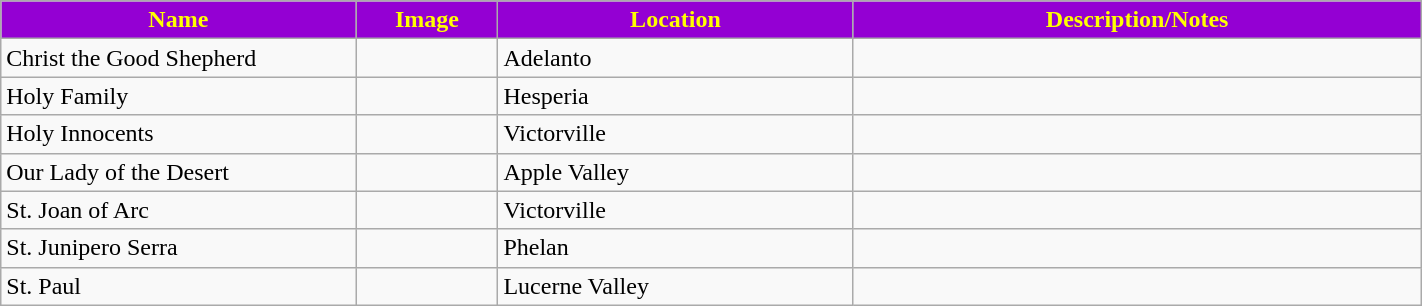<table class="wikitable sortable" style="width:75%">
<tr>
<th style="background:darkviolet; color:yellow;" width="25%"><strong>Name</strong></th>
<th style="background:darkviolet; color:yellow;" width="10%"><strong>Image</strong></th>
<th style="background:darkviolet; color:yellow;" width="25%"><strong>Location</strong></th>
<th style="background:darkviolet; color:yellow;" width="15"><strong>Description/Notes</strong></th>
</tr>
<tr>
<td>Christ the Good Shepherd</td>
<td></td>
<td>Adelanto</td>
<td></td>
</tr>
<tr>
<td>Holy Family</td>
<td></td>
<td>Hesperia</td>
<td></td>
</tr>
<tr>
<td>Holy Innocents</td>
<td></td>
<td>Victorville</td>
<td></td>
</tr>
<tr>
<td>Our Lady of the Desert</td>
<td></td>
<td>Apple Valley</td>
<td></td>
</tr>
<tr>
<td>St. Joan of Arc</td>
<td></td>
<td>Victorville</td>
<td></td>
</tr>
<tr>
<td>St. Junipero Serra</td>
<td></td>
<td>Phelan</td>
<td></td>
</tr>
<tr>
<td>St. Paul</td>
<td></td>
<td>Lucerne Valley</td>
<td></td>
</tr>
</table>
